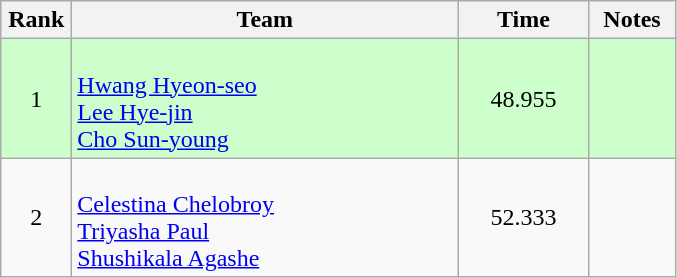<table class=wikitable style="text-align:center">
<tr>
<th width=40>Rank</th>
<th width=250>Team</th>
<th width=80>Time</th>
<th width=50>Notes</th>
</tr>
<tr bgcolor="ccffcc">
<td>1</td>
<td align=left><br><a href='#'>Hwang Hyeon-seo</a><br><a href='#'>Lee Hye-jin</a><br><a href='#'>Cho Sun-young</a></td>
<td>48.955</td>
<td></td>
</tr>
<tr>
<td>2</td>
<td align=left><br><a href='#'>Celestina Chelobroy</a><br><a href='#'>Triyasha Paul</a><br><a href='#'>Shushikala Agashe</a></td>
<td>52.333</td>
<td></td>
</tr>
</table>
